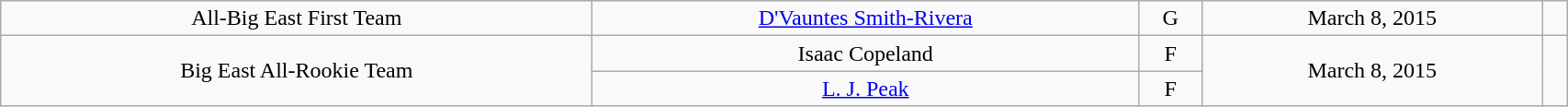<table class="wikitable" style="width: 90%;text-align: center;">
<tr align="center">
<td rowspan="1">All-Big East First Team</td>
<td><a href='#'>D'Vauntes Smith-Rivera</a></td>
<td>G</td>
<td>March 8, 2015</td>
<td></td>
</tr>
<tr align="center">
<td rowspan="2">Big East All-Rookie Team</td>
<td>Isaac Copeland</td>
<td>F</td>
<td rowspan="2">March 8, 2015</td>
<td rowspan="2"></td>
</tr>
<tr align="center">
<td><a href='#'>L. J. Peak</a></td>
<td>F</td>
</tr>
</table>
